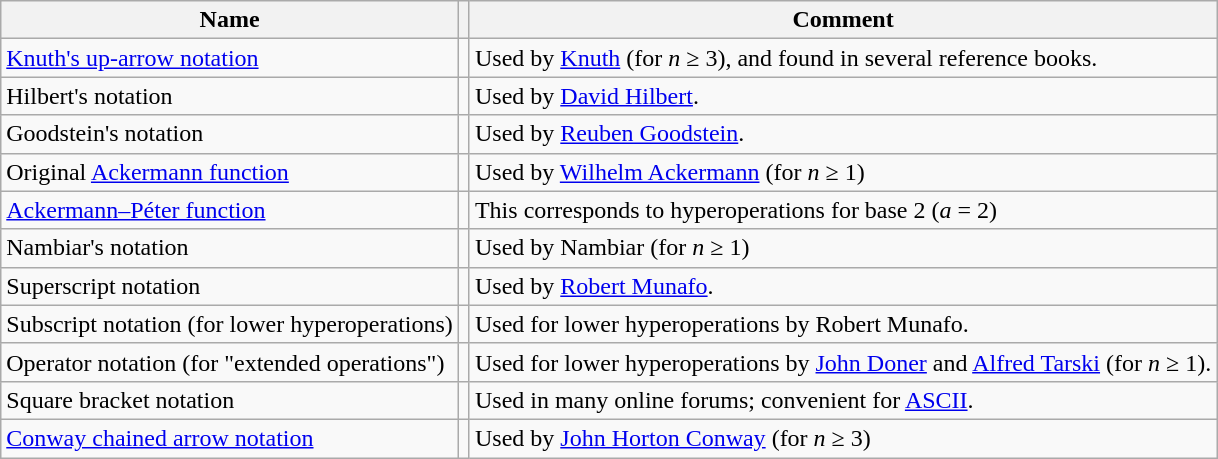<table class="wikitable">
<tr>
<th>Name</th>
<th></th>
<th>Comment</th>
</tr>
<tr>
<td><a href='#'>Knuth's up-arrow notation</a></td>
<td></td>
<td>Used by <a href='#'>Knuth</a> (for <em>n</em> ≥ 3), and found in several reference books.</td>
</tr>
<tr>
<td>Hilbert's notation</td>
<td></td>
<td>Used by <a href='#'>David Hilbert</a>.</td>
</tr>
<tr>
<td>Goodstein's notation</td>
<td></td>
<td>Used by <a href='#'>Reuben Goodstein</a>.</td>
</tr>
<tr>
<td>Original <a href='#'>Ackermann function</a></td>
<td></td>
<td>Used by <a href='#'>Wilhelm Ackermann</a> (for <em>n</em> ≥ 1)</td>
</tr>
<tr>
<td><a href='#'>Ackermann–Péter function</a></td>
<td></td>
<td>This corresponds to hyperoperations for base 2 (<em>a</em> = 2)</td>
</tr>
<tr>
<td>Nambiar's notation</td>
<td></td>
<td>Used by Nambiar (for <em>n</em> ≥ 1)</td>
</tr>
<tr>
<td>Superscript notation</td>
<td></td>
<td>Used by <a href='#'>Robert Munafo</a>.</td>
</tr>
<tr>
<td>Subscript notation (for lower hyperoperations)</td>
<td></td>
<td>Used for lower hyperoperations by Robert Munafo.</td>
</tr>
<tr>
<td>Operator notation (for "extended operations")</td>
<td></td>
<td>Used for lower hyperoperations by <a href='#'>John Doner</a> and <a href='#'>Alfred Tarski</a> (for <em>n</em> ≥ 1).</td>
</tr>
<tr>
<td>Square bracket notation</td>
<td></td>
<td>Used in many online forums; convenient for <a href='#'>ASCII</a>.</td>
</tr>
<tr>
<td><a href='#'>Conway chained arrow notation</a></td>
<td></td>
<td>Used by <a href='#'>John Horton Conway</a> (for <em>n</em> ≥ 3)</td>
</tr>
</table>
